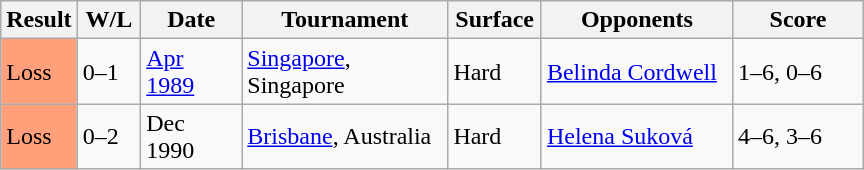<table class="sortable wikitable">
<tr>
<th style="width:40px">Result</th>
<th style="width:35px" class="unsortable">W/L</th>
<th style="width:60px">Date</th>
<th style="width:130px">Tournament</th>
<th style="width:55px">Surface</th>
<th style="width:120px">Opponents</th>
<th style="width:80px" class="unsortable">Score</th>
</tr>
<tr>
<td style="background:#ffa07a;">Loss</td>
<td>0–1</td>
<td><a href='#'>Apr 1989</a></td>
<td><a href='#'>Singapore</a>, Singapore</td>
<td>Hard</td>
<td> <a href='#'>Belinda Cordwell</a></td>
<td>1–6, 0–6</td>
</tr>
<tr>
<td style="background:#ffa07a;">Loss</td>
<td>0–2</td>
<td>Dec 1990</td>
<td><a href='#'>Brisbane</a>, Australia</td>
<td>Hard</td>
<td> <a href='#'>Helena Suková</a></td>
<td>4–6, 3–6</td>
</tr>
</table>
